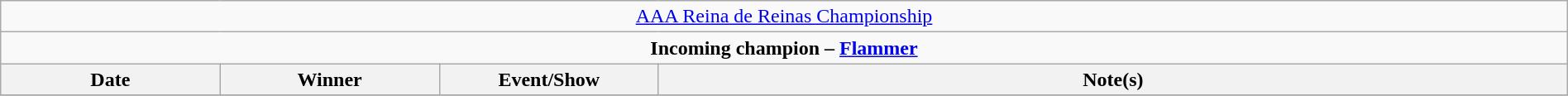<table class="wikitable" style="text-align:center; width:100%;">
<tr>
<td colspan="4" style="text-align: center;"><a href='#'>AAA Reina de Reinas Championship</a></td>
</tr>
<tr>
<td colspan="4" style="text-align: center;"><strong>Incoming champion – <a href='#'>Flammer</a></strong></td>
</tr>
<tr>
<th width=14%>Date</th>
<th width=14%>Winner</th>
<th width=14%>Event/Show</th>
<th width=58%>Note(s)</th>
</tr>
<tr>
</tr>
</table>
